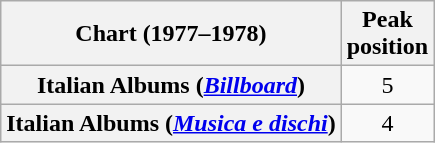<table class="wikitable plainrowheaders" style="text-align:center">
<tr>
<th scope="col">Chart (1977–1978)</th>
<th scope="col">Peak<br>position</th>
</tr>
<tr>
<th scope="row">Italian Albums (<em><a href='#'>Billboard</a></em>)</th>
<td>5</td>
</tr>
<tr>
<th scope="row">Italian Albums (<em><a href='#'>Musica e dischi</a></em>)</th>
<td>4</td>
</tr>
</table>
